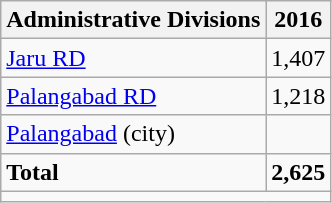<table class="wikitable">
<tr>
<th>Administrative Divisions</th>
<th>2016</th>
</tr>
<tr>
<td><a href='#'>Jaru RD</a></td>
<td style="text-align: right;">1,407</td>
</tr>
<tr>
<td><a href='#'>Palangabad RD</a></td>
<td style="text-align: right;">1,218</td>
</tr>
<tr>
<td><a href='#'>Palangabad</a> (city)</td>
<td style="text-align: right;"></td>
</tr>
<tr>
<td><strong>Total</strong></td>
<td style="text-align: right;"><strong>2,625</strong></td>
</tr>
<tr>
<td colspan=2></td>
</tr>
</table>
